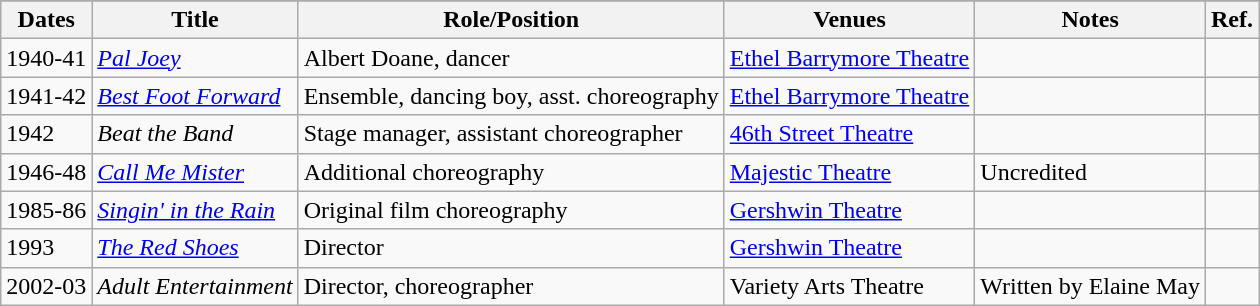<table class="wikitable">
<tr>
</tr>
<tr align="center">
<th>Dates</th>
<th>Title</th>
<th>Role/Position</th>
<th>Venues</th>
<th scope="col" class="unsortable">Notes</th>
<th scope="col" class="unsortable">Ref.</th>
</tr>
<tr>
<td>1940-41</td>
<td><em><a href='#'>Pal Joey</a></em></td>
<td>Albert Doane, dancer</td>
<td><a href='#'>Ethel Barrymore Theatre</a></td>
<td></td>
<td></td>
</tr>
<tr>
<td>1941-42</td>
<td><em><a href='#'>Best Foot Forward</a></em></td>
<td>Ensemble, dancing boy, asst. choreography</td>
<td><a href='#'>Ethel Barrymore Theatre</a></td>
<td></td>
<td></td>
</tr>
<tr>
<td>1942</td>
<td><em>Beat the Band</em></td>
<td>Stage manager, assistant choreographer</td>
<td><a href='#'>46th Street Theatre</a></td>
<td></td>
<td></td>
</tr>
<tr>
<td>1946-48</td>
<td><em><a href='#'>Call Me Mister</a></em></td>
<td>Additional choreography</td>
<td><a href='#'>Majestic Theatre</a></td>
<td>Uncredited</td>
<td></td>
</tr>
<tr>
<td>1985-86</td>
<td><em><a href='#'>Singin' in the Rain</a></em></td>
<td>Original film choreography</td>
<td><a href='#'>Gershwin Theatre</a></td>
<td></td>
<td></td>
</tr>
<tr>
<td>1993</td>
<td><em><a href='#'>The Red Shoes</a></em></td>
<td>Director</td>
<td><a href='#'>Gershwin Theatre</a></td>
<td></td>
<td></td>
</tr>
<tr>
<td>2002-03</td>
<td><em>Adult Entertainment</em></td>
<td>Director, choreographer</td>
<td>Variety Arts Theatre</td>
<td>Written by Elaine May</td>
<td></td>
</tr>
</table>
